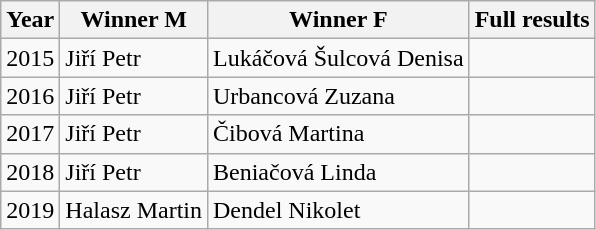<table class="wikitable">
<tr>
<th>Year</th>
<th>Winner M</th>
<th>Winner F</th>
<th>Full results</th>
</tr>
<tr>
<td>2015</td>
<td> Jiří Petr</td>
<td> Lukáčová Šulcová Denisa</td>
<td></td>
</tr>
<tr>
<td>2016</td>
<td> Jiří Petr</td>
<td> Urbancová Zuzana</td>
<td></td>
</tr>
<tr>
<td>2017</td>
<td> Jiří Petr</td>
<td> Čibová Martina</td>
<td></td>
</tr>
<tr>
<td>2018</td>
<td> Jiří Petr</td>
<td> Beniačová Linda</td>
<td></td>
</tr>
<tr>
<td>2019</td>
<td> Halasz Martin</td>
<td> Dendel Nikolet</td>
<td></td>
</tr>
</table>
